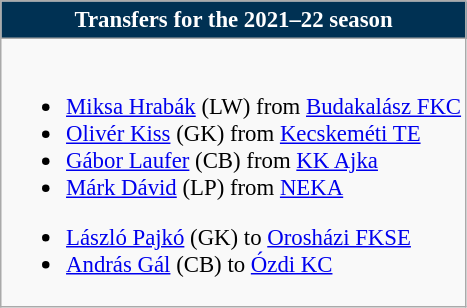<table class="wikitable collapsible collapsed" style="font-size:95%">
<tr>
<th style="color:white; background:#003153"><strong>Transfers for the 2021–22 season</strong></th>
</tr>
<tr>
<td><br>
<ul><li> <a href='#'>Miksa Hrabák</a> (LW) from  <a href='#'>Budakalász FKC</a></li><li> <a href='#'>Olivér Kiss</a> (GK) from  <a href='#'>Kecskeméti TE</a></li><li> <a href='#'>Gábor Laufer</a> (CB) from  <a href='#'>KK Ajka</a></li><li> <a href='#'>Márk Dávid</a> (LP) from  <a href='#'>NEKA</a></li></ul><ul><li> <a href='#'>László Pajkó</a> (GK) to  <a href='#'>Orosházi FKSE</a></li><li> <a href='#'>András Gál</a> (CB) to  <a href='#'>Ózdi KC</a></li></ul></td>
</tr>
</table>
